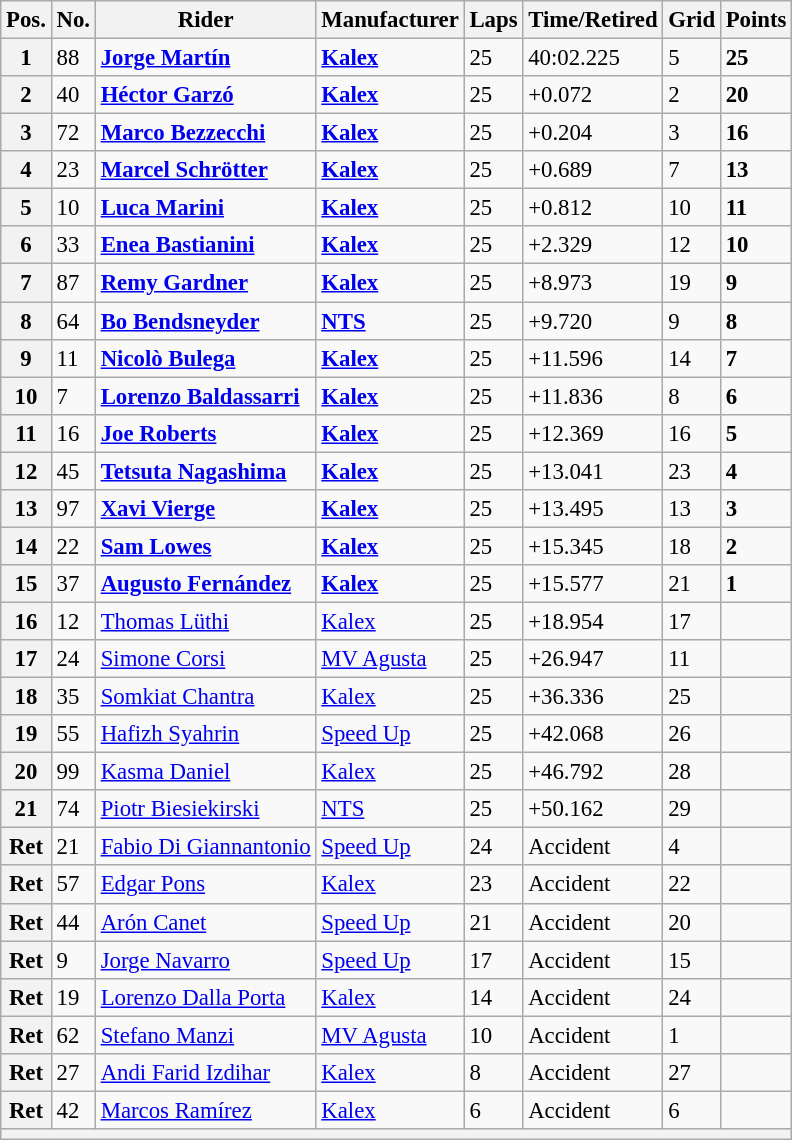<table class="wikitable" style="font-size: 95%;">
<tr>
<th>Pos.</th>
<th>No.</th>
<th>Rider</th>
<th>Manufacturer</th>
<th>Laps</th>
<th>Time/Retired</th>
<th>Grid</th>
<th>Points</th>
</tr>
<tr>
<th>1</th>
<td>88</td>
<td> <strong><a href='#'>Jorge Martín</a></strong></td>
<td><strong><a href='#'>Kalex</a></strong></td>
<td>25</td>
<td>40:02.225</td>
<td>5</td>
<td><strong>25</strong></td>
</tr>
<tr>
<th>2</th>
<td>40</td>
<td> <strong><a href='#'>Héctor Garzó</a></strong></td>
<td><strong><a href='#'>Kalex</a></strong></td>
<td>25</td>
<td>+0.072</td>
<td>2</td>
<td><strong>20</strong></td>
</tr>
<tr>
<th>3</th>
<td>72</td>
<td> <strong><a href='#'>Marco Bezzecchi</a></strong></td>
<td><strong><a href='#'>Kalex</a></strong></td>
<td>25</td>
<td>+0.204</td>
<td>3</td>
<td><strong>16</strong></td>
</tr>
<tr>
<th>4</th>
<td>23</td>
<td> <strong><a href='#'>Marcel Schrötter</a></strong></td>
<td><strong><a href='#'>Kalex</a></strong></td>
<td>25</td>
<td>+0.689</td>
<td>7</td>
<td><strong>13</strong></td>
</tr>
<tr>
<th>5</th>
<td>10</td>
<td> <strong><a href='#'>Luca Marini</a></strong></td>
<td><strong><a href='#'>Kalex</a></strong></td>
<td>25</td>
<td>+0.812</td>
<td>10</td>
<td><strong>11</strong></td>
</tr>
<tr>
<th>6</th>
<td>33</td>
<td> <strong><a href='#'>Enea Bastianini</a></strong></td>
<td><strong><a href='#'>Kalex</a></strong></td>
<td>25</td>
<td>+2.329</td>
<td>12</td>
<td><strong>10</strong></td>
</tr>
<tr>
<th>7</th>
<td>87</td>
<td> <strong><a href='#'>Remy Gardner</a></strong></td>
<td><strong><a href='#'>Kalex</a></strong></td>
<td>25</td>
<td>+8.973</td>
<td>19</td>
<td><strong>9</strong></td>
</tr>
<tr>
<th>8</th>
<td>64</td>
<td> <strong><a href='#'>Bo Bendsneyder</a></strong></td>
<td><strong><a href='#'>NTS</a></strong></td>
<td>25</td>
<td>+9.720</td>
<td>9</td>
<td><strong>8</strong></td>
</tr>
<tr>
<th>9</th>
<td>11</td>
<td> <strong><a href='#'>Nicolò Bulega</a></strong></td>
<td><strong><a href='#'>Kalex</a></strong></td>
<td>25</td>
<td>+11.596</td>
<td>14</td>
<td><strong>7</strong></td>
</tr>
<tr>
<th>10</th>
<td>7</td>
<td> <strong><a href='#'>Lorenzo Baldassarri</a></strong></td>
<td><strong><a href='#'>Kalex</a></strong></td>
<td>25</td>
<td>+11.836</td>
<td>8</td>
<td><strong>6</strong></td>
</tr>
<tr>
<th>11</th>
<td>16</td>
<td> <strong><a href='#'>Joe Roberts</a></strong></td>
<td><strong><a href='#'>Kalex</a></strong></td>
<td>25</td>
<td>+12.369</td>
<td>16</td>
<td><strong>5</strong></td>
</tr>
<tr>
<th>12</th>
<td>45</td>
<td> <strong><a href='#'>Tetsuta Nagashima</a></strong></td>
<td><strong><a href='#'>Kalex</a></strong></td>
<td>25</td>
<td>+13.041</td>
<td>23</td>
<td><strong>4</strong></td>
</tr>
<tr>
<th>13</th>
<td>97</td>
<td> <strong><a href='#'>Xavi Vierge</a></strong></td>
<td><strong><a href='#'>Kalex</a></strong></td>
<td>25</td>
<td>+13.495</td>
<td>13</td>
<td><strong>3</strong></td>
</tr>
<tr>
<th>14</th>
<td>22</td>
<td> <strong><a href='#'>Sam Lowes</a></strong></td>
<td><strong><a href='#'>Kalex</a></strong></td>
<td>25</td>
<td>+15.345</td>
<td>18</td>
<td><strong>2</strong></td>
</tr>
<tr>
<th>15</th>
<td>37</td>
<td> <strong><a href='#'>Augusto Fernández</a></strong></td>
<td><strong><a href='#'>Kalex</a></strong></td>
<td>25</td>
<td>+15.577</td>
<td>21</td>
<td><strong>1</strong></td>
</tr>
<tr>
<th>16</th>
<td>12</td>
<td> <a href='#'>Thomas Lüthi</a></td>
<td><a href='#'>Kalex</a></td>
<td>25</td>
<td>+18.954</td>
<td>17</td>
<td></td>
</tr>
<tr>
<th>17</th>
<td>24</td>
<td> <a href='#'>Simone Corsi</a></td>
<td><a href='#'>MV Agusta</a></td>
<td>25</td>
<td>+26.947</td>
<td>11</td>
<td></td>
</tr>
<tr>
<th>18</th>
<td>35</td>
<td> <a href='#'>Somkiat Chantra</a></td>
<td><a href='#'>Kalex</a></td>
<td>25</td>
<td>+36.336</td>
<td>25</td>
<td></td>
</tr>
<tr>
<th>19</th>
<td>55</td>
<td> <a href='#'>Hafizh Syahrin</a></td>
<td><a href='#'>Speed Up</a></td>
<td>25</td>
<td>+42.068</td>
<td>26</td>
<td></td>
</tr>
<tr>
<th>20</th>
<td>99</td>
<td> <a href='#'>Kasma Daniel</a></td>
<td><a href='#'>Kalex</a></td>
<td>25</td>
<td>+46.792</td>
<td>28</td>
<td></td>
</tr>
<tr>
<th>21</th>
<td>74</td>
<td> <a href='#'>Piotr Biesiekirski</a></td>
<td><a href='#'>NTS</a></td>
<td>25</td>
<td>+50.162</td>
<td>29</td>
<td></td>
</tr>
<tr>
<th>Ret</th>
<td>21</td>
<td> <a href='#'>Fabio Di Giannantonio</a></td>
<td><a href='#'>Speed Up</a></td>
<td>24</td>
<td>Accident</td>
<td>4</td>
<td></td>
</tr>
<tr>
<th>Ret</th>
<td>57</td>
<td> <a href='#'>Edgar Pons</a></td>
<td><a href='#'>Kalex</a></td>
<td>23</td>
<td>Accident</td>
<td>22</td>
<td></td>
</tr>
<tr>
<th>Ret</th>
<td>44</td>
<td> <a href='#'>Arón Canet</a></td>
<td><a href='#'>Speed Up</a></td>
<td>21</td>
<td>Accident</td>
<td>20</td>
<td></td>
</tr>
<tr>
<th>Ret</th>
<td>9</td>
<td> <a href='#'>Jorge Navarro</a></td>
<td><a href='#'>Speed Up</a></td>
<td>17</td>
<td>Accident</td>
<td>15</td>
<td></td>
</tr>
<tr>
<th>Ret</th>
<td>19</td>
<td> <a href='#'>Lorenzo Dalla Porta</a></td>
<td><a href='#'>Kalex</a></td>
<td>14</td>
<td>Accident</td>
<td>24</td>
<td></td>
</tr>
<tr>
<th>Ret</th>
<td>62</td>
<td> <a href='#'>Stefano Manzi</a></td>
<td><a href='#'>MV Agusta</a></td>
<td>10</td>
<td>Accident</td>
<td>1</td>
<td></td>
</tr>
<tr>
<th>Ret</th>
<td>27</td>
<td> <a href='#'>Andi Farid Izdihar</a></td>
<td><a href='#'>Kalex</a></td>
<td>8</td>
<td>Accident</td>
<td>27</td>
<td></td>
</tr>
<tr>
<th>Ret</th>
<td>42</td>
<td> <a href='#'>Marcos Ramírez</a></td>
<td><a href='#'>Kalex</a></td>
<td>6</td>
<td>Accident</td>
<td>6</td>
<td></td>
</tr>
<tr>
<th colspan=8></th>
</tr>
</table>
